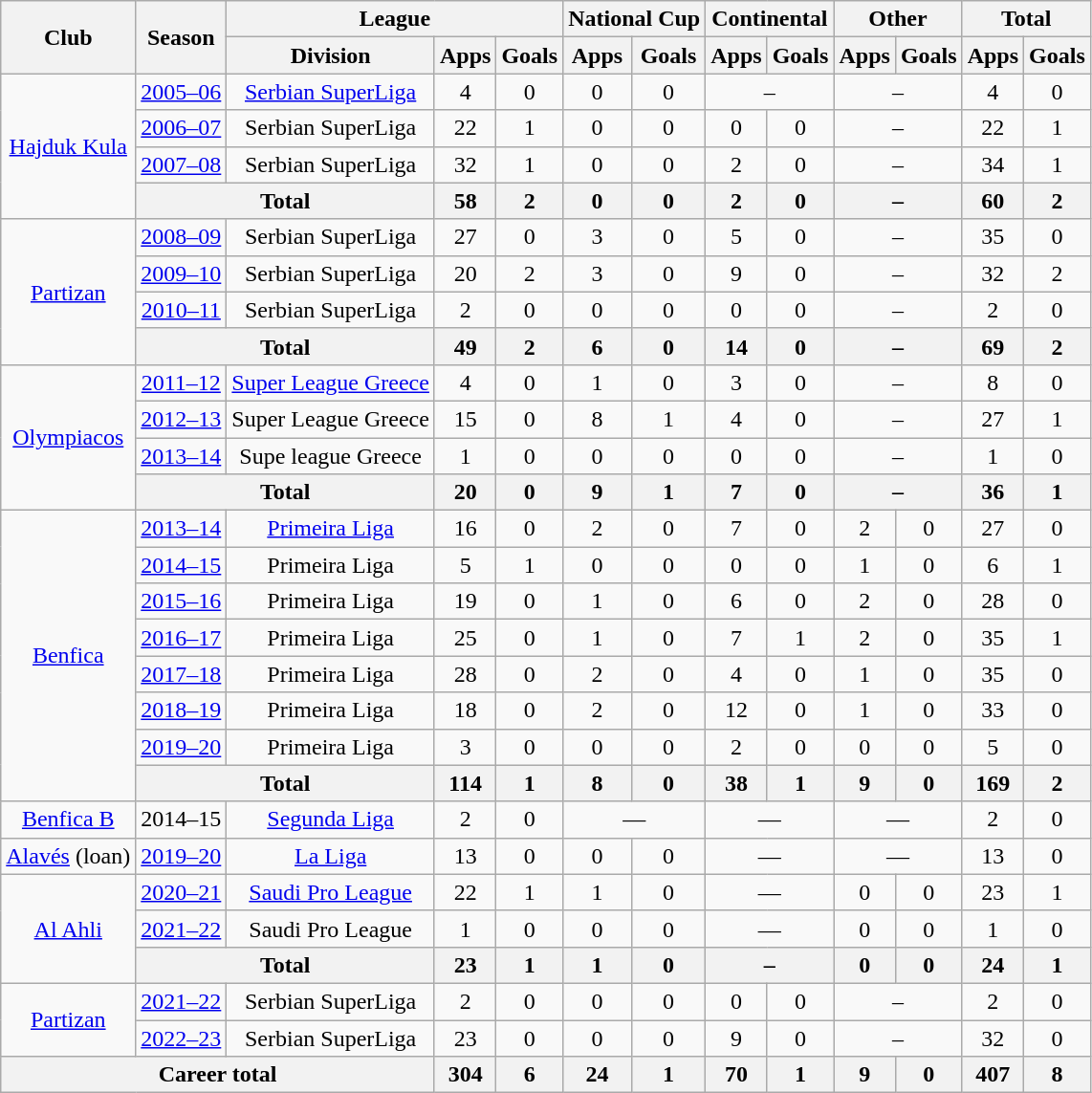<table class="wikitable" style="text-align: center;">
<tr>
<th rowspan="2">Club</th>
<th rowspan="2">Season</th>
<th colspan="3">League</th>
<th colspan="2">National Cup</th>
<th colspan="2">Continental</th>
<th colspan="2">Other</th>
<th colspan="2">Total</th>
</tr>
<tr>
<th>Division</th>
<th>Apps</th>
<th>Goals</th>
<th>Apps</th>
<th>Goals</th>
<th>Apps</th>
<th>Goals</th>
<th>Apps</th>
<th>Goals</th>
<th>Apps</th>
<th>Goals</th>
</tr>
<tr>
<td rowspan="4"><a href='#'>Hajduk Kula</a></td>
<td><a href='#'>2005–06</a></td>
<td><a href='#'>Serbian SuperLiga</a></td>
<td>4</td>
<td>0</td>
<td>0</td>
<td>0</td>
<td colspan="2">–</td>
<td colspan="2">–</td>
<td>4</td>
<td>0</td>
</tr>
<tr>
<td><a href='#'>2006–07</a></td>
<td>Serbian SuperLiga</td>
<td>22</td>
<td>1</td>
<td>0</td>
<td>0</td>
<td>0</td>
<td>0</td>
<td colspan="2">–</td>
<td>22</td>
<td>1</td>
</tr>
<tr>
<td><a href='#'>2007–08</a></td>
<td>Serbian SuperLiga</td>
<td>32</td>
<td>1</td>
<td>0</td>
<td>0</td>
<td>2</td>
<td>0</td>
<td colspan="2">–</td>
<td>34</td>
<td>1</td>
</tr>
<tr>
<th colspan="2">Total</th>
<th>58</th>
<th>2</th>
<th>0</th>
<th>0</th>
<th>2</th>
<th>0</th>
<th colspan="2">–</th>
<th>60</th>
<th>2</th>
</tr>
<tr>
<td rowspan="4"><a href='#'>Partizan</a></td>
<td><a href='#'>2008–09</a></td>
<td>Serbian SuperLiga</td>
<td>27</td>
<td>0</td>
<td>3</td>
<td>0</td>
<td>5</td>
<td>0</td>
<td colspan="2">–</td>
<td>35</td>
<td>0</td>
</tr>
<tr>
<td><a href='#'>2009–10</a></td>
<td>Serbian SuperLiga</td>
<td>20</td>
<td>2</td>
<td>3</td>
<td>0</td>
<td>9</td>
<td>0</td>
<td colspan="2">–</td>
<td>32</td>
<td>2</td>
</tr>
<tr>
<td><a href='#'>2010–11</a></td>
<td>Serbian SuperLiga</td>
<td>2</td>
<td>0</td>
<td>0</td>
<td>0</td>
<td>0</td>
<td>0</td>
<td colspan="2">–</td>
<td>2</td>
<td>0</td>
</tr>
<tr>
<th colspan="2">Total</th>
<th>49</th>
<th>2</th>
<th>6</th>
<th>0</th>
<th>14</th>
<th>0</th>
<th colspan="2">–</th>
<th>69</th>
<th>2</th>
</tr>
<tr>
<td rowspan="4"><a href='#'>Olympiacos</a></td>
<td><a href='#'>2011–12</a></td>
<td><a href='#'>Super League Greece</a></td>
<td>4</td>
<td>0</td>
<td>1</td>
<td>0</td>
<td>3</td>
<td>0</td>
<td colspan="2">–</td>
<td>8</td>
<td>0</td>
</tr>
<tr>
<td><a href='#'>2012–13</a></td>
<td>Super League Greece</td>
<td>15</td>
<td>0</td>
<td>8</td>
<td>1</td>
<td>4</td>
<td>0</td>
<td colspan="2">–</td>
<td>27</td>
<td>1</td>
</tr>
<tr>
<td><a href='#'>2013–14</a></td>
<td>Supe league Greece</td>
<td>1</td>
<td>0</td>
<td>0</td>
<td>0</td>
<td>0</td>
<td>0</td>
<td colspan="2">–</td>
<td>1</td>
<td>0</td>
</tr>
<tr>
<th colspan="2">Total</th>
<th>20</th>
<th>0</th>
<th>9</th>
<th>1</th>
<th>7</th>
<th>0</th>
<th colspan="2">–</th>
<th>36</th>
<th>1</th>
</tr>
<tr>
<td rowspan="8"><a href='#'>Benfica</a></td>
<td><a href='#'>2013–14</a></td>
<td><a href='#'>Primeira Liga</a></td>
<td>16</td>
<td>0</td>
<td>2</td>
<td>0</td>
<td>7</td>
<td>0</td>
<td>2</td>
<td>0</td>
<td>27</td>
<td>0</td>
</tr>
<tr>
<td><a href='#'>2014–15</a></td>
<td>Primeira Liga</td>
<td>5</td>
<td>1</td>
<td>0</td>
<td>0</td>
<td>0</td>
<td>0</td>
<td>1</td>
<td>0</td>
<td>6</td>
<td>1</td>
</tr>
<tr>
<td><a href='#'>2015–16</a></td>
<td>Primeira Liga</td>
<td>19</td>
<td>0</td>
<td>1</td>
<td>0</td>
<td>6</td>
<td>0</td>
<td>2</td>
<td>0</td>
<td>28</td>
<td>0</td>
</tr>
<tr>
<td><a href='#'>2016–17</a></td>
<td>Primeira Liga</td>
<td>25</td>
<td>0</td>
<td>1</td>
<td>0</td>
<td>7</td>
<td>1</td>
<td>2</td>
<td>0</td>
<td>35</td>
<td>1</td>
</tr>
<tr>
<td><a href='#'>2017–18</a></td>
<td>Primeira Liga</td>
<td>28</td>
<td>0</td>
<td>2</td>
<td>0</td>
<td>4</td>
<td>0</td>
<td>1</td>
<td>0</td>
<td>35</td>
<td>0</td>
</tr>
<tr>
<td><a href='#'>2018–19</a></td>
<td>Primeira Liga</td>
<td>18</td>
<td>0</td>
<td>2</td>
<td>0</td>
<td>12</td>
<td>0</td>
<td>1</td>
<td>0</td>
<td>33</td>
<td>0</td>
</tr>
<tr>
<td><a href='#'>2019–20</a></td>
<td>Primeira Liga</td>
<td>3</td>
<td>0</td>
<td>0</td>
<td>0</td>
<td>2</td>
<td>0</td>
<td>0</td>
<td>0</td>
<td>5</td>
<td>0</td>
</tr>
<tr>
<th colspan="2">Total</th>
<th>114</th>
<th>1</th>
<th>8</th>
<th>0</th>
<th>38</th>
<th>1</th>
<th>9</th>
<th>0</th>
<th>169</th>
<th>2</th>
</tr>
<tr>
<td><a href='#'>Benfica B</a></td>
<td>2014–15</td>
<td><a href='#'>Segunda Liga</a></td>
<td>2</td>
<td>0</td>
<td colspan="2">—</td>
<td colspan="2">—</td>
<td colspan="2">—</td>
<td>2</td>
<td>0</td>
</tr>
<tr>
<td><a href='#'>Alavés</a> (loan)</td>
<td><a href='#'>2019–20</a></td>
<td><a href='#'>La Liga</a></td>
<td>13</td>
<td>0</td>
<td>0</td>
<td>0</td>
<td colspan="2">—</td>
<td colspan="2">—</td>
<td>13</td>
<td>0</td>
</tr>
<tr>
<td rowspan="3"><a href='#'>Al Ahli</a></td>
<td><a href='#'>2020–21</a></td>
<td><a href='#'>Saudi Pro League</a></td>
<td>22</td>
<td>1</td>
<td>1</td>
<td>0</td>
<td colspan="2">—</td>
<td>0</td>
<td>0</td>
<td>23</td>
<td>1</td>
</tr>
<tr>
<td><a href='#'>2021–22</a></td>
<td>Saudi Pro League</td>
<td>1</td>
<td>0</td>
<td>0</td>
<td>0</td>
<td colspan="2">—</td>
<td>0</td>
<td>0</td>
<td>1</td>
<td>0</td>
</tr>
<tr>
<th colspan="2">Total</th>
<th>23</th>
<th>1</th>
<th>1</th>
<th>0</th>
<th colspan="2">–</th>
<th>0</th>
<th>0</th>
<th>24</th>
<th>1</th>
</tr>
<tr>
<td rowspan="2"><a href='#'>Partizan</a></td>
<td><a href='#'>2021–22</a></td>
<td>Serbian SuperLiga</td>
<td>2</td>
<td>0</td>
<td>0</td>
<td>0</td>
<td>0</td>
<td>0</td>
<td colspan="2">–</td>
<td>2</td>
<td>0</td>
</tr>
<tr>
<td><a href='#'>2022–23</a></td>
<td>Serbian SuperLiga</td>
<td>23</td>
<td>0</td>
<td>0</td>
<td>0</td>
<td>9</td>
<td>0</td>
<td colspan="2">–</td>
<td>32</td>
<td>0</td>
</tr>
<tr>
<th colspan="3">Career total</th>
<th>304</th>
<th>6</th>
<th>24</th>
<th>1</th>
<th>70</th>
<th>1</th>
<th>9</th>
<th>0</th>
<th>407</th>
<th>8</th>
</tr>
</table>
